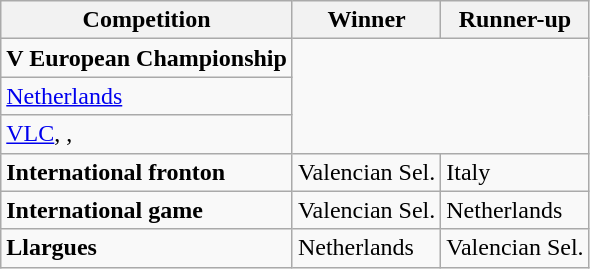<table class="wikitable">
<tr>
<th><strong>Competition</strong></th>
<th><strong>Winner</strong></th>
<th><strong>Runner-up</strong></th>
</tr>
<tr>
<td rowspan=1><strong>V European Championship</strong></td>
</tr>
<tr>
<td rowspan=1><a href='#'>Netherlands</a></td>
</tr>
<tr>
<td rowspan=1> <a href='#'>VLC</a>, , </td>
</tr>
<tr>
<td rowspan=1><strong>International fronton</strong></td>
<td>Valencian Sel.</td>
<td>Italy</td>
</tr>
<tr>
<td rowspan=1><strong>International game</strong></td>
<td>Valencian Sel.</td>
<td>Netherlands</td>
</tr>
<tr>
<td rowspan=1><strong>Llargues</strong></td>
<td>Netherlands</td>
<td>Valencian Sel.</td>
</tr>
</table>
